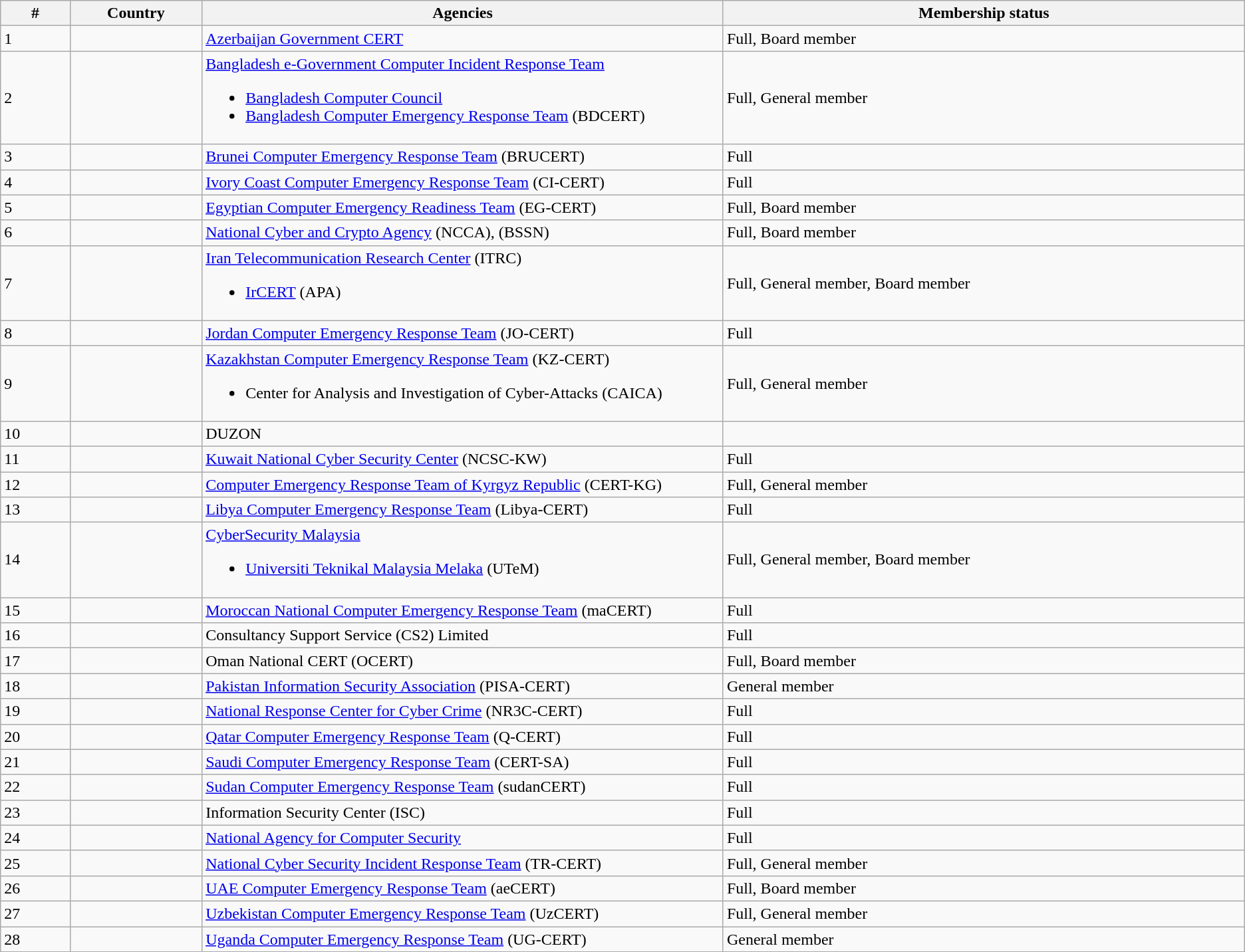<table class="wikitable sortable" style="text-align:left;">
<tr>
<th scope="col" style="width:2%; text-align:center;">#</th>
<th scope="col" style="width:3%;text-align:center;">Country</th>
<th scope="col" style="width:15%;text-align:center;">Agencies</th>
<th scope="col" style="width:15%;text-align:center;">Membership status</th>
</tr>
<tr>
<td>1</td>
<td></td>
<td><a href='#'>Azerbaijan Government CERT</a></td>
<td>Full, Board member</td>
</tr>
<tr>
<td>2</td>
<td></td>
<td><a href='#'>Bangladesh e-Government Computer Incident Response Team</a><br><ul><li><a href='#'>Bangladesh Computer Council</a></li><li><a href='#'>Bangladesh Computer Emergency Response Team</a> (BDCERT)</li></ul></td>
<td>Full, General member</td>
</tr>
<tr>
<td>3</td>
<td></td>
<td><a href='#'>Brunei Computer Emergency Response Team</a> (BRUCERT)</td>
<td>Full</td>
</tr>
<tr>
<td>4</td>
<td></td>
<td><a href='#'>Ivory Coast Computer Emergency Response Team</a> (CI-CERT)</td>
<td>Full</td>
</tr>
<tr>
<td>5</td>
<td></td>
<td><a href='#'>Egyptian Computer Emergency Readiness Team</a> (EG-CERT)</td>
<td>Full, Board member</td>
</tr>
<tr>
<td>6</td>
<td></td>
<td><a href='#'>National Cyber and Crypto Agency</a> (NCCA), (BSSN)</td>
<td>Full, Board member</td>
</tr>
<tr>
<td>7</td>
<td></td>
<td><a href='#'>Iran Telecommunication Research Center</a> (ITRC)<br><ul><li><a href='#'>IrCERT</a> (APA)</li></ul></td>
<td>Full, General member, Board member</td>
</tr>
<tr>
<td>8</td>
<td></td>
<td><a href='#'>Jordan Computer Emergency Response Team</a> (JO-CERT)</td>
<td>Full</td>
</tr>
<tr>
<td>9</td>
<td></td>
<td><a href='#'>Kazakhstan Computer Emergency Response Team</a> (KZ-CERT)<br><ul><li>Center for Analysis and Investigation of Cyber-Attacks (CAICA)</li></ul></td>
<td>Full, General member</td>
</tr>
<tr>
<td>10</td>
<td></td>
<td>DUZON</td>
</tr>
<tr>
<td>11</td>
<td></td>
<td><a href='#'>Kuwait National Cyber Security Center</a> (NCSC-KW)</td>
<td>Full</td>
</tr>
<tr>
<td>12</td>
<td></td>
<td><a href='#'>Computer Emergency Response Team of Kyrgyz Republic</a> (CERT-KG)</td>
<td>Full, General member</td>
</tr>
<tr>
<td>13</td>
<td></td>
<td><a href='#'>Libya Computer Emergency Response Team</a> (Libya-CERT)</td>
<td>Full</td>
</tr>
<tr>
<td>14</td>
<td></td>
<td><a href='#'>CyberSecurity Malaysia</a><br><ul><li><a href='#'>Universiti Teknikal Malaysia Melaka</a> (UTeM)</li></ul></td>
<td>Full, General member, Board member</td>
</tr>
<tr>
<td>15</td>
<td></td>
<td><a href='#'>Moroccan National Computer Emergency Response Team</a> (maCERT)</td>
<td>Full</td>
</tr>
<tr>
<td>16</td>
<td></td>
<td>Consultancy Support Service (CS2) Limited</td>
<td>Full</td>
</tr>
<tr>
<td>17</td>
<td></td>
<td>Oman National CERT (OCERT)</td>
<td>Full, Board member</td>
</tr>
<tr>
<td>18</td>
<td></td>
<td><a href='#'>Pakistan Information Security Association</a> (PISA-CERT)</td>
<td>General member</td>
</tr>
<tr>
<td>19</td>
<td></td>
<td><a href='#'>National Response Center for Cyber Crime</a> (NR3C-CERT)</td>
<td>Full</td>
</tr>
<tr>
<td>20</td>
<td></td>
<td><a href='#'>Qatar Computer Emergency Response Team</a> (Q-CERT)</td>
<td>Full</td>
</tr>
<tr>
<td>21</td>
<td></td>
<td><a href='#'>Saudi Computer Emergency Response Team</a> (CERT-SA)</td>
<td>Full</td>
</tr>
<tr>
<td>22</td>
<td></td>
<td><a href='#'>Sudan Computer Emergency Response Team</a> (sudanCERT)</td>
<td>Full</td>
</tr>
<tr>
<td>23</td>
<td></td>
<td>Information Security Center (ISC)</td>
<td>Full</td>
</tr>
<tr>
<td>24</td>
<td></td>
<td><a href='#'>National Agency for Computer Security</a></td>
<td>Full</td>
</tr>
<tr>
<td>25</td>
<td></td>
<td><a href='#'>National Cyber Security Incident Response Team</a> (TR-CERT)</td>
<td>Full, General member</td>
</tr>
<tr>
<td>26</td>
<td></td>
<td><a href='#'>UAE Computer Emergency Response Team</a> (aeCERT)</td>
<td>Full, Board member</td>
</tr>
<tr>
<td>27</td>
<td></td>
<td><a href='#'>Uzbekistan Computer Emergency Response Team</a> (UzCERT)</td>
<td>Full, General member</td>
</tr>
<tr>
<td>28</td>
<td></td>
<td><a href='#'>Uganda Computer Emergency Response Team</a> (UG-CERT)</td>
<td>General member</td>
</tr>
</table>
